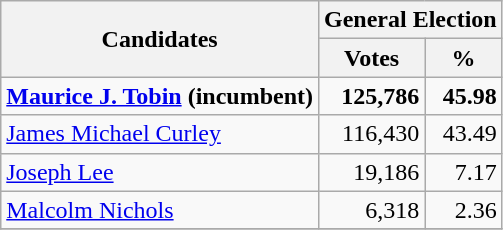<table class=wikitable>
<tr>
<th colspan=1 rowspan=2><strong>Candidates</strong></th>
<th colspan=2><strong>General Election</strong></th>
</tr>
<tr>
<th>Votes</th>
<th>%</th>
</tr>
<tr>
<td><strong><a href='#'>Maurice J. Tobin</a> (incumbent)</strong></td>
<td align="right"><strong>125,786</strong></td>
<td align="right"><strong>45.98</strong></td>
</tr>
<tr>
<td><a href='#'>James Michael Curley</a></td>
<td align="right">116,430</td>
<td align="right">43.49</td>
</tr>
<tr>
<td><a href='#'>Joseph Lee</a></td>
<td align="right">19,186</td>
<td align="right">7.17</td>
</tr>
<tr>
<td><a href='#'>Malcolm Nichols</a></td>
<td align="right">6,318</td>
<td align="right">2.36</td>
</tr>
<tr>
</tr>
</table>
